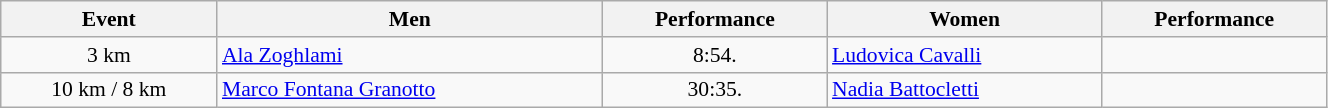<table class="wikitable" width=70% style="font-size:90%; text-align:center;">
<tr>
<th>Event</th>
<th>Men</th>
<th>Performance</th>
<th>Women</th>
<th>Performance</th>
</tr>
<tr>
<td>3 km</td>
<td align=left><a href='#'>Ala Zoghlami</a></td>
<td>8:54.</td>
<td align=left><a href='#'>Ludovica Cavalli</a></td>
<td></td>
</tr>
<tr>
<td>10 km / 8 km</td>
<td align=left><a href='#'>Marco Fontana Granotto</a></td>
<td>30:35.</td>
<td align=left><a href='#'>Nadia Battocletti</a></td>
<td></td>
</tr>
</table>
